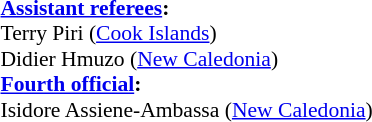<table width=100% style="font-size: 90%">
<tr>
<td><br><strong><a href='#'>Assistant referees</a>:</strong>
<br>Terry Piri (<a href='#'>Cook Islands</a>)
<br>Didier Hmuzo (<a href='#'>New Caledonia</a>)
<br><strong><a href='#'>Fourth official</a>:</strong>
<br>Isidore Assiene-Ambassa (<a href='#'>New Caledonia</a>)</td>
</tr>
</table>
